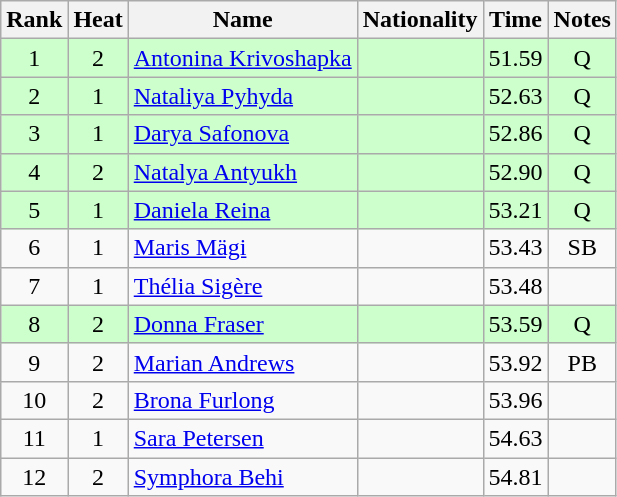<table class="wikitable sortable" style="text-align:center">
<tr>
<th>Rank</th>
<th>Heat</th>
<th>Name</th>
<th>Nationality</th>
<th>Time</th>
<th>Notes</th>
</tr>
<tr bgcolor=ccffcc>
<td>1</td>
<td>2</td>
<td align="left"><a href='#'>Antonina Krivoshapka</a></td>
<td align=left></td>
<td>51.59</td>
<td>Q</td>
</tr>
<tr bgcolor=ccffcc>
<td>2</td>
<td>1</td>
<td align="left"><a href='#'>Nataliya Pyhyda</a></td>
<td align=left></td>
<td>52.63</td>
<td>Q</td>
</tr>
<tr bgcolor=ccffcc>
<td>3</td>
<td>1</td>
<td align="left"><a href='#'>Darya Safonova</a></td>
<td align=left></td>
<td>52.86</td>
<td>Q</td>
</tr>
<tr bgcolor=ccffcc>
<td>4</td>
<td>2</td>
<td align="left"><a href='#'>Natalya Antyukh</a></td>
<td align=left></td>
<td>52.90</td>
<td>Q</td>
</tr>
<tr bgcolor=ccffcc>
<td>5</td>
<td>1</td>
<td align="left"><a href='#'>Daniela Reina</a></td>
<td align=left></td>
<td>53.21</td>
<td>Q</td>
</tr>
<tr>
<td>6</td>
<td>1</td>
<td align="left"><a href='#'>Maris Mägi</a></td>
<td align=left></td>
<td>53.43</td>
<td>SB</td>
</tr>
<tr>
<td>7</td>
<td>1</td>
<td align="left"><a href='#'>Thélia Sigère</a></td>
<td align=left></td>
<td>53.48</td>
<td></td>
</tr>
<tr bgcolor=ccffcc>
<td>8</td>
<td>2</td>
<td align="left"><a href='#'>Donna Fraser</a></td>
<td align=left></td>
<td>53.59</td>
<td>Q</td>
</tr>
<tr>
<td>9</td>
<td>2</td>
<td align="left"><a href='#'>Marian Andrews</a></td>
<td align=left></td>
<td>53.92</td>
<td>PB</td>
</tr>
<tr>
<td>10</td>
<td>2</td>
<td align="left"><a href='#'>Brona Furlong</a></td>
<td align=left></td>
<td>53.96</td>
<td></td>
</tr>
<tr>
<td>11</td>
<td>1</td>
<td align="left"><a href='#'>Sara Petersen</a></td>
<td align=left></td>
<td>54.63</td>
<td></td>
</tr>
<tr>
<td>12</td>
<td>2</td>
<td align="left"><a href='#'>Symphora Behi</a></td>
<td align=left></td>
<td>54.81</td>
<td></td>
</tr>
</table>
